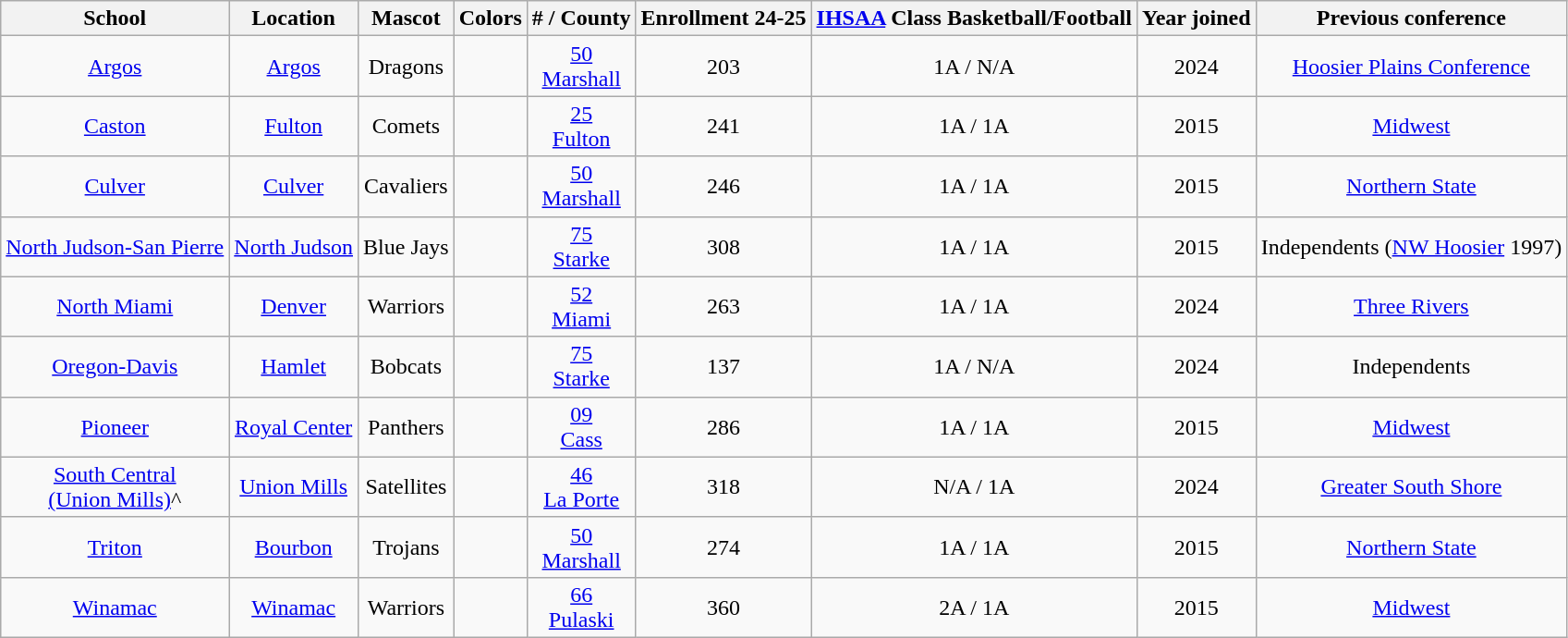<table class="wikitable" style="text-align:center;">
<tr>
<th>School</th>
<th>Location</th>
<th>Mascot</th>
<th>Colors</th>
<th># / County</th>
<th>Enrollment  24-25</th>
<th><a href='#'>IHSAA</a> Class Basketball/Football</th>
<th>Year joined</th>
<th>Previous conference</th>
</tr>
<tr>
<td><a href='#'>Argos</a></td>
<td><a href='#'>Argos</a></td>
<td>Dragons</td>
<td>  </td>
<td><a href='#'>50 <br> Marshall</a></td>
<td>203</td>
<td>1A / N/A</td>
<td>2024</td>
<td><a href='#'>Hoosier Plains Conference</a></td>
</tr>
<tr>
<td><a href='#'>Caston</a></td>
<td><a href='#'>Fulton</a></td>
<td>Comets</td>
<td>  </td>
<td><a href='#'>25 <br> Fulton</a></td>
<td>241</td>
<td>1A / 1A</td>
<td>2015</td>
<td><a href='#'>Midwest</a></td>
</tr>
<tr>
<td><a href='#'>Culver</a></td>
<td><a href='#'>Culver</a></td>
<td>Cavaliers</td>
<td>  </td>
<td><a href='#'>50 <br> Marshall</a></td>
<td>246</td>
<td>1A / 1A</td>
<td>2015</td>
<td><a href='#'>Northern State</a></td>
</tr>
<tr>
<td><a href='#'>North Judson-San Pierre</a></td>
<td><a href='#'>North Judson</a></td>
<td>Blue Jays</td>
<td>  </td>
<td><a href='#'>75<br>Starke</a></td>
<td>308</td>
<td>1A / 1A</td>
<td>2015</td>
<td>Independents (<a href='#'>NW Hoosier</a> 1997)</td>
</tr>
<tr>
<td><a href='#'>North Miami</a></td>
<td><a href='#'>Denver</a></td>
<td>Warriors</td>
<td> </td>
<td><a href='#'>52 <br> Miami</a></td>
<td>263</td>
<td>1A / 1A</td>
<td>2024</td>
<td><a href='#'>Three Rivers</a></td>
</tr>
<tr>
<td><a href='#'>Oregon-Davis</a></td>
<td><a href='#'>Hamlet</a></td>
<td>Bobcats</td>
<td>  </td>
<td><a href='#'>75<br>Starke</a></td>
<td>137</td>
<td>1A / N/A</td>
<td>2024</td>
<td>Independents</td>
</tr>
<tr>
<td><a href='#'>Pioneer</a></td>
<td><a href='#'>Royal Center</a></td>
<td>Panthers</td>
<td>  </td>
<td><a href='#'>09 <br> Cass</a></td>
<td>286</td>
<td>1A / 1A</td>
<td>2015</td>
<td><a href='#'>Midwest</a></td>
</tr>
<tr>
<td><a href='#'>South Central <br> (Union Mills)</a>^</td>
<td><a href='#'>Union Mills</a></td>
<td>Satellites</td>
<td> </td>
<td><a href='#'>46 <br> La Porte</a></td>
<td>318</td>
<td>N/A / 1A</td>
<td>2024</td>
<td><a href='#'>Greater South Shore</a></td>
</tr>
<tr>
<td><a href='#'>Triton</a></td>
<td><a href='#'>Bourbon</a></td>
<td>Trojans</td>
<td> </td>
<td><a href='#'>50 <br> Marshall</a></td>
<td>274</td>
<td>1A / 1A</td>
<td>2015</td>
<td><a href='#'>Northern State</a></td>
</tr>
<tr>
<td><a href='#'>Winamac</a></td>
<td><a href='#'>Winamac</a></td>
<td>Warriors</td>
<td> </td>
<td><a href='#'>66 <br> Pulaski</a></td>
<td>360</td>
<td>2A / 1A</td>
<td>2015</td>
<td><a href='#'>Midwest</a></td>
</tr>
</table>
